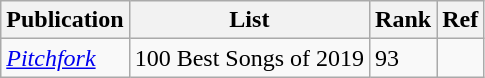<table class="wikitable">
<tr>
<th>Publication</th>
<th>List</th>
<th>Rank</th>
<th>Ref</th>
</tr>
<tr>
<td><em><a href='#'>Pitchfork</a></em></td>
<td>100 Best Songs of 2019</td>
<td>93</td>
<td></td>
</tr>
</table>
